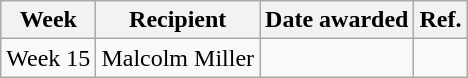<table class="wikitable">
<tr>
<th>Week</th>
<th>Recipient</th>
<th>Date awarded</th>
<th>Ref.</th>
</tr>
<tr>
<td>Week 15</td>
<td>Malcolm Miller</td>
<td></td>
<td></td>
</tr>
</table>
